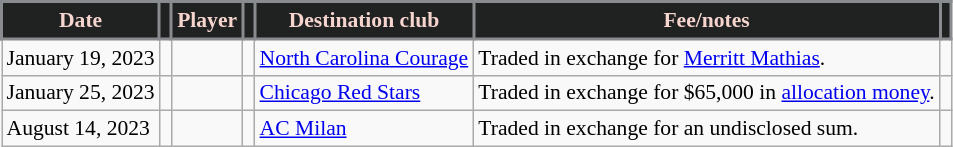<table class="wikitable sortable" style="font-size:90%;">
<tr>
<th style="background:#202121; color:#F7D5CF; border:2px solid #898C8F;" scope="col" data-sort-type="date">Date</th>
<th style="background:#202121; color:#F7D5CF; border:2px solid #898C8F;" scope="col"></th>
<th style="background:#202121; color:#F7D5CF; border:2px solid #898C8F;" scope="col">Player</th>
<th style="background:#202121; color:#F7D5CF; border:2px solid #898C8F;" scope="col"></th>
<th style="background:#202121; color:#F7D5CF; border:2px solid #898C8F;" scope="col">Destination club</th>
<th style="background:#202121; color:#F7D5CF; border:2px solid #898C8F;" scope="col">Fee/notes</th>
<th style="background:#202121; color:#F7D5CF; border:2px solid #898C8F;" scope="col"></th>
</tr>
<tr>
<td>January 19, 2023</td>
<td></td>
<td></td>
<td></td>
<td> <a href='#'>North Carolina Courage</a></td>
<td>Traded in exchange for <a href='#'>Merritt Mathias</a>.</td>
<td></td>
</tr>
<tr>
<td>January 25, 2023</td>
<td></td>
<td></td>
<td></td>
<td> <a href='#'>Chicago Red Stars</a></td>
<td>Traded in exchange for $65,000 in <a href='#'>allocation money</a>.</td>
<td></td>
</tr>
<tr>
<td>August 14, 2023</td>
<td></td>
<td></td>
<td></td>
<td> <a href='#'>AC Milan</a></td>
<td>Traded in exchange for an undisclosed sum.</td>
<td></td>
</tr>
</table>
